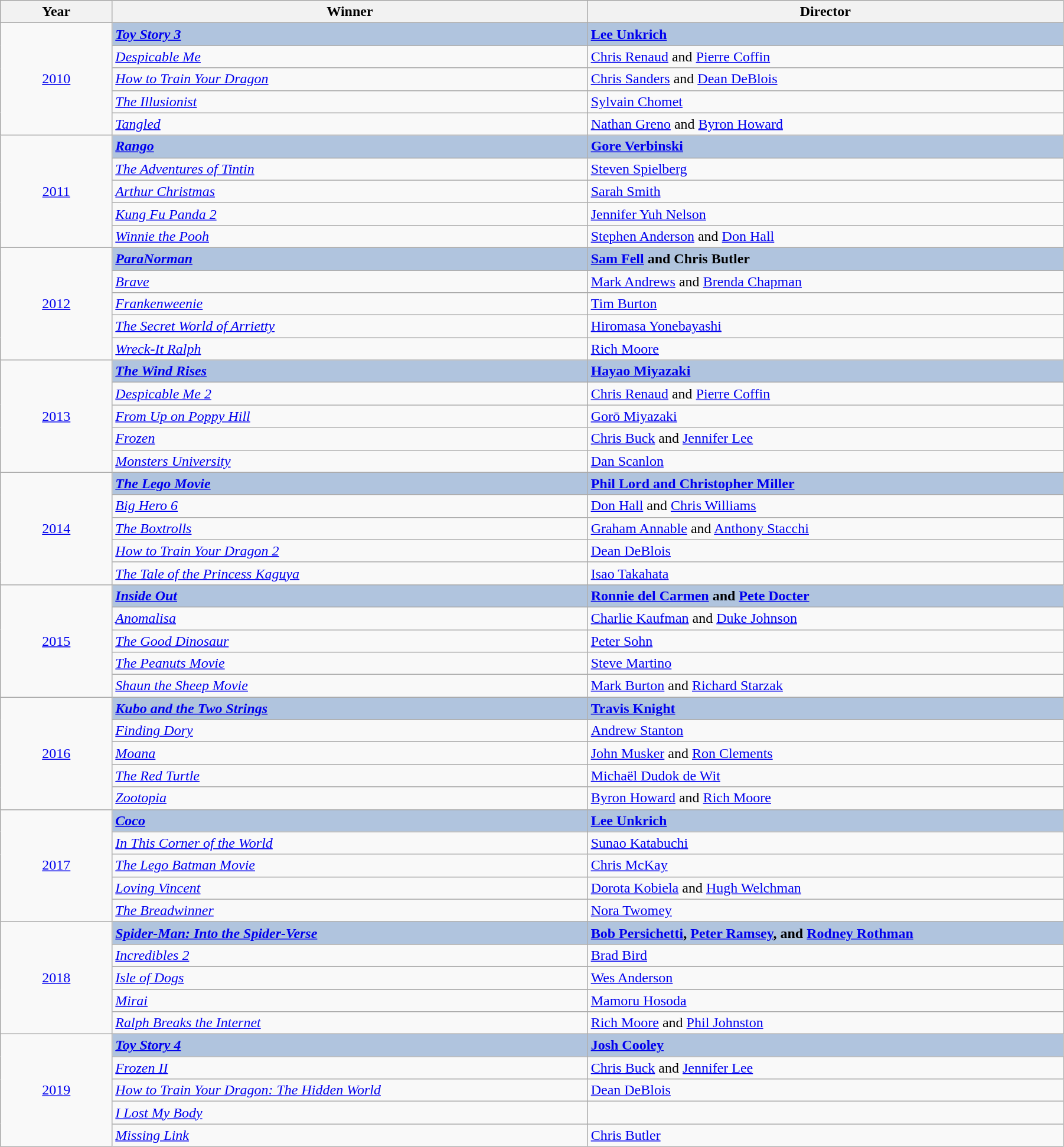<table class="wikitable" width="95%" cellpadding="5">
<tr>
<th width="100"><strong>Year</strong></th>
<th width="450"><strong>Winner</strong></th>
<th width="450"><strong>Director</strong></th>
</tr>
<tr>
<td rowspan="5" style="text-align:center;"><a href='#'>2010</a></td>
<td style="background:#B0C4DE;"><strong><em><a href='#'>Toy Story 3</a></em></strong></td>
<td style="background:#B0C4DE;"><strong><a href='#'>Lee Unkrich</a></strong></td>
</tr>
<tr>
<td><em><a href='#'>Despicable Me</a></em></td>
<td><a href='#'>Chris Renaud</a> and <a href='#'>Pierre Coffin</a></td>
</tr>
<tr>
<td><em><a href='#'>How to Train Your Dragon</a></em></td>
<td><a href='#'>Chris Sanders</a> and <a href='#'>Dean DeBlois</a></td>
</tr>
<tr>
<td><em><a href='#'>The Illusionist</a></em></td>
<td><a href='#'>Sylvain Chomet</a></td>
</tr>
<tr>
<td><em><a href='#'>Tangled</a></em></td>
<td><a href='#'>Nathan Greno</a> and <a href='#'>Byron Howard</a></td>
</tr>
<tr>
<td rowspan="5" style="text-align:center;"><a href='#'>2011</a></td>
<td style="background:#B0C4DE;"><strong><em><a href='#'>Rango</a></em></strong></td>
<td style="background:#B0C4DE;"><strong><a href='#'>Gore Verbinski</a></strong></td>
</tr>
<tr>
<td><em><a href='#'>The Adventures of Tintin</a></em></td>
<td><a href='#'>Steven Spielberg</a></td>
</tr>
<tr>
<td><em><a href='#'>Arthur Christmas</a></em></td>
<td><a href='#'>Sarah Smith</a></td>
</tr>
<tr>
<td><em><a href='#'>Kung Fu Panda 2</a></em></td>
<td><a href='#'>Jennifer Yuh Nelson</a></td>
</tr>
<tr>
<td><em><a href='#'>Winnie the Pooh</a></em></td>
<td><a href='#'>Stephen Anderson</a> and <a href='#'>Don Hall</a></td>
</tr>
<tr>
<td rowspan="5" style="text-align:center;"><a href='#'>2012</a></td>
<td style="background:#B0C4DE;"><strong><em><a href='#'>ParaNorman</a></em></strong></td>
<td style="background:#B0C4DE;"><strong><a href='#'>Sam Fell</a> and Chris Butler</strong></td>
</tr>
<tr>
<td><em><a href='#'>Brave</a></em></td>
<td><a href='#'>Mark Andrews</a> and <a href='#'>Brenda Chapman</a></td>
</tr>
<tr>
<td><em><a href='#'>Frankenweenie</a></em></td>
<td><a href='#'>Tim Burton</a></td>
</tr>
<tr>
<td><em><a href='#'>The Secret World of Arrietty</a></em></td>
<td><a href='#'>Hiromasa Yonebayashi</a></td>
</tr>
<tr>
<td><em><a href='#'>Wreck-It Ralph</a></em></td>
<td><a href='#'>Rich Moore</a></td>
</tr>
<tr>
<td rowspan="5" style="text-align:center;"><a href='#'>2013</a></td>
<td style="background:#B0C4DE;"><strong><em><a href='#'>The Wind Rises</a></em></strong></td>
<td style="background:#B0C4DE;"><strong><a href='#'>Hayao Miyazaki</a></strong></td>
</tr>
<tr>
<td><em><a href='#'>Despicable Me 2</a></em></td>
<td><a href='#'>Chris Renaud</a> and <a href='#'>Pierre Coffin</a></td>
</tr>
<tr>
<td><em><a href='#'>From Up on Poppy Hill</a></em></td>
<td><a href='#'>Gorō Miyazaki</a></td>
</tr>
<tr>
<td><em><a href='#'>Frozen</a></em></td>
<td><a href='#'>Chris Buck</a> and <a href='#'>Jennifer Lee</a></td>
</tr>
<tr>
<td><em><a href='#'>Monsters University</a></em></td>
<td><a href='#'>Dan Scanlon</a></td>
</tr>
<tr>
<td rowspan="5" style="text-align:center;"><a href='#'>2014</a></td>
<td style="background:#B0C4DE;"><strong><em><a href='#'>The Lego Movie</a></em></strong></td>
<td style="background:#B0C4DE;"><strong><a href='#'>Phil Lord and Christopher Miller</a></strong></td>
</tr>
<tr>
<td><em><a href='#'>Big Hero 6</a></em></td>
<td><a href='#'>Don Hall</a> and <a href='#'>Chris Williams</a></td>
</tr>
<tr>
<td><em><a href='#'>The Boxtrolls</a></em></td>
<td><a href='#'>Graham Annable</a> and <a href='#'>Anthony Stacchi</a></td>
</tr>
<tr>
<td><em><a href='#'>How to Train Your Dragon 2</a></em></td>
<td><a href='#'>Dean DeBlois</a></td>
</tr>
<tr>
<td><em><a href='#'>The Tale of the Princess Kaguya</a></em></td>
<td><a href='#'>Isao Takahata</a></td>
</tr>
<tr>
<td rowspan="5" style="text-align:center;"><a href='#'>2015</a></td>
<td style="background:#B0C4DE;"><strong><em><a href='#'>Inside Out</a></em></strong></td>
<td style="background:#B0C4DE;"><strong><a href='#'>Ronnie del Carmen</a> and <a href='#'>Pete Docter</a></strong></td>
</tr>
<tr>
<td><em><a href='#'>Anomalisa</a></em></td>
<td><a href='#'>Charlie Kaufman</a> and <a href='#'>Duke Johnson</a></td>
</tr>
<tr>
<td><em><a href='#'>The Good Dinosaur</a></em></td>
<td><a href='#'>Peter Sohn</a></td>
</tr>
<tr>
<td><em><a href='#'>The Peanuts Movie</a></em></td>
<td><a href='#'>Steve Martino</a></td>
</tr>
<tr>
<td><em><a href='#'>Shaun the Sheep Movie</a></em></td>
<td><a href='#'>Mark Burton</a> and <a href='#'>Richard Starzak</a></td>
</tr>
<tr>
<td rowspan="5" style="text-align:center;"><a href='#'>2016</a></td>
<td style="background:#B0C4DE;"><strong><em><a href='#'>Kubo and the Two Strings</a></em></strong></td>
<td style="background:#B0C4DE;"><strong><a href='#'>Travis Knight</a></strong></td>
</tr>
<tr>
<td><em><a href='#'>Finding Dory</a></em></td>
<td><a href='#'>Andrew Stanton</a></td>
</tr>
<tr>
<td><em><a href='#'>Moana</a></em></td>
<td><a href='#'>John Musker</a> and <a href='#'>Ron Clements</a></td>
</tr>
<tr>
<td><em><a href='#'>The Red Turtle</a></em></td>
<td><a href='#'>Michaël Dudok de Wit</a></td>
</tr>
<tr>
<td><em><a href='#'>Zootopia</a></em></td>
<td><a href='#'>Byron Howard</a> and <a href='#'>Rich Moore</a></td>
</tr>
<tr>
<td rowspan="5" style="text-align:center;"><a href='#'>2017</a></td>
<td style="background:#B0C4DE;"><strong><em><a href='#'>Coco</a></em></strong></td>
<td style="background:#B0C4DE;"><strong><a href='#'>Lee Unkrich</a></strong></td>
</tr>
<tr>
<td><em><a href='#'>In This Corner of the World</a></em></td>
<td><a href='#'>Sunao Katabuchi</a></td>
</tr>
<tr>
<td><em><a href='#'>The Lego Batman Movie</a></em></td>
<td><a href='#'>Chris McKay</a></td>
</tr>
<tr>
<td><em><a href='#'>Loving Vincent</a></em></td>
<td><a href='#'>Dorota Kobiela</a> and <a href='#'>Hugh Welchman</a></td>
</tr>
<tr>
<td><em><a href='#'>The Breadwinner</a></em></td>
<td><a href='#'>Nora Twomey</a></td>
</tr>
<tr>
<td rowspan="5" style="text-align:center;"><a href='#'>2018</a></td>
<td style="background:#B0C4DE;"><strong><em><a href='#'>Spider-Man: Into the Spider-Verse</a></em></strong></td>
<td style="background:#B0C4DE;"><strong><a href='#'>Bob Persichetti</a>, <a href='#'>Peter Ramsey</a>, and <a href='#'>Rodney Rothman</a></strong></td>
</tr>
<tr>
<td><em><a href='#'>Incredibles 2</a></em></td>
<td><a href='#'>Brad Bird</a></td>
</tr>
<tr>
<td><em><a href='#'>Isle of Dogs</a></em></td>
<td><a href='#'>Wes Anderson</a></td>
</tr>
<tr>
<td><em><a href='#'>Mirai</a></em></td>
<td><a href='#'>Mamoru Hosoda</a></td>
</tr>
<tr>
<td><em><a href='#'>Ralph Breaks the Internet</a></em></td>
<td><a href='#'>Rich Moore</a> and <a href='#'>Phil Johnston</a></td>
</tr>
<tr>
<td rowspan="5" style="text-align:center;"><a href='#'>2019</a></td>
<td style="background:#B0C4DE;"><strong><em><a href='#'>Toy Story 4</a></em></strong></td>
<td style="background:#B0C4DE;"><strong><a href='#'>Josh Cooley</a></strong></td>
</tr>
<tr>
<td><em><a href='#'>Frozen II</a></em></td>
<td><a href='#'>Chris Buck</a> and <a href='#'>Jennifer Lee</a></td>
</tr>
<tr>
<td><em><a href='#'>How to Train Your Dragon: The Hidden World</a></em></td>
<td><a href='#'>Dean DeBlois</a></td>
</tr>
<tr>
<td><em><a href='#'>I Lost My Body</a></em></td>
<td></td>
</tr>
<tr>
<td><em><a href='#'>Missing Link</a></em></td>
<td><a href='#'>Chris Butler</a></td>
</tr>
</table>
